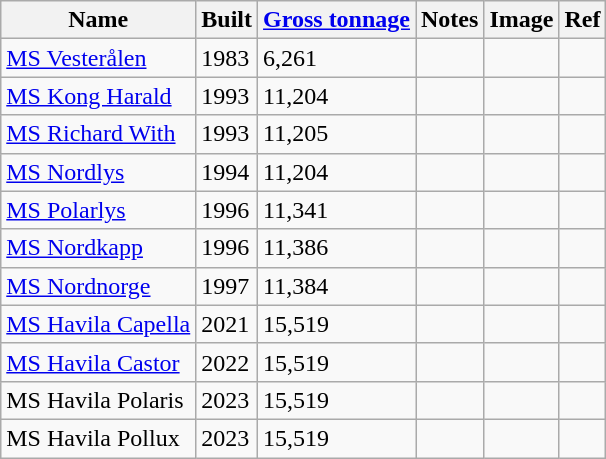<table class="wikitable">
<tr>
<th>Name</th>
<th>Built</th>
<th><a href='#'>Gross tonnage</a></th>
<th>Notes</th>
<th>Image</th>
<th>Ref</th>
</tr>
<tr>
<td><a href='#'>MS Vesterålen</a></td>
<td>1983</td>
<td>6,261</td>
<td></td>
<td></td>
<td></td>
</tr>
<tr>
<td><a href='#'>MS Kong Harald</a></td>
<td>1993</td>
<td>11,204</td>
<td></td>
<td></td>
<td></td>
</tr>
<tr>
<td><a href='#'>MS Richard With</a></td>
<td>1993</td>
<td>11,205</td>
<td></td>
<td></td>
<td></td>
</tr>
<tr>
<td><a href='#'>MS Nordlys</a></td>
<td>1994</td>
<td>11,204</td>
<td></td>
<td></td>
<td></td>
</tr>
<tr>
<td><a href='#'>MS Polarlys</a></td>
<td>1996</td>
<td>11,341</td>
<td></td>
<td></td>
<td></td>
</tr>
<tr>
<td><a href='#'>MS Nordkapp</a></td>
<td>1996</td>
<td>11,386</td>
<td></td>
<td></td>
<td></td>
</tr>
<tr>
<td><a href='#'>MS Nordnorge</a></td>
<td>1997</td>
<td>11,384</td>
<td></td>
<td></td>
<td></td>
</tr>
<tr>
<td><a href='#'>MS Havila Capella</a></td>
<td>2021</td>
<td>15,519</td>
<td></td>
<td></td>
<td></td>
</tr>
<tr>
<td><a href='#'>MS Havila Castor</a></td>
<td>2022</td>
<td>15,519</td>
<td></td>
<td></td>
<td></td>
</tr>
<tr>
<td>MS Havila Polaris</td>
<td>2023</td>
<td>15,519</td>
<td></td>
<td></td>
<td></td>
</tr>
<tr>
<td>MS Havila Pollux</td>
<td>2023</td>
<td>15,519</td>
<td></td>
<td></td>
<td></td>
</tr>
</table>
